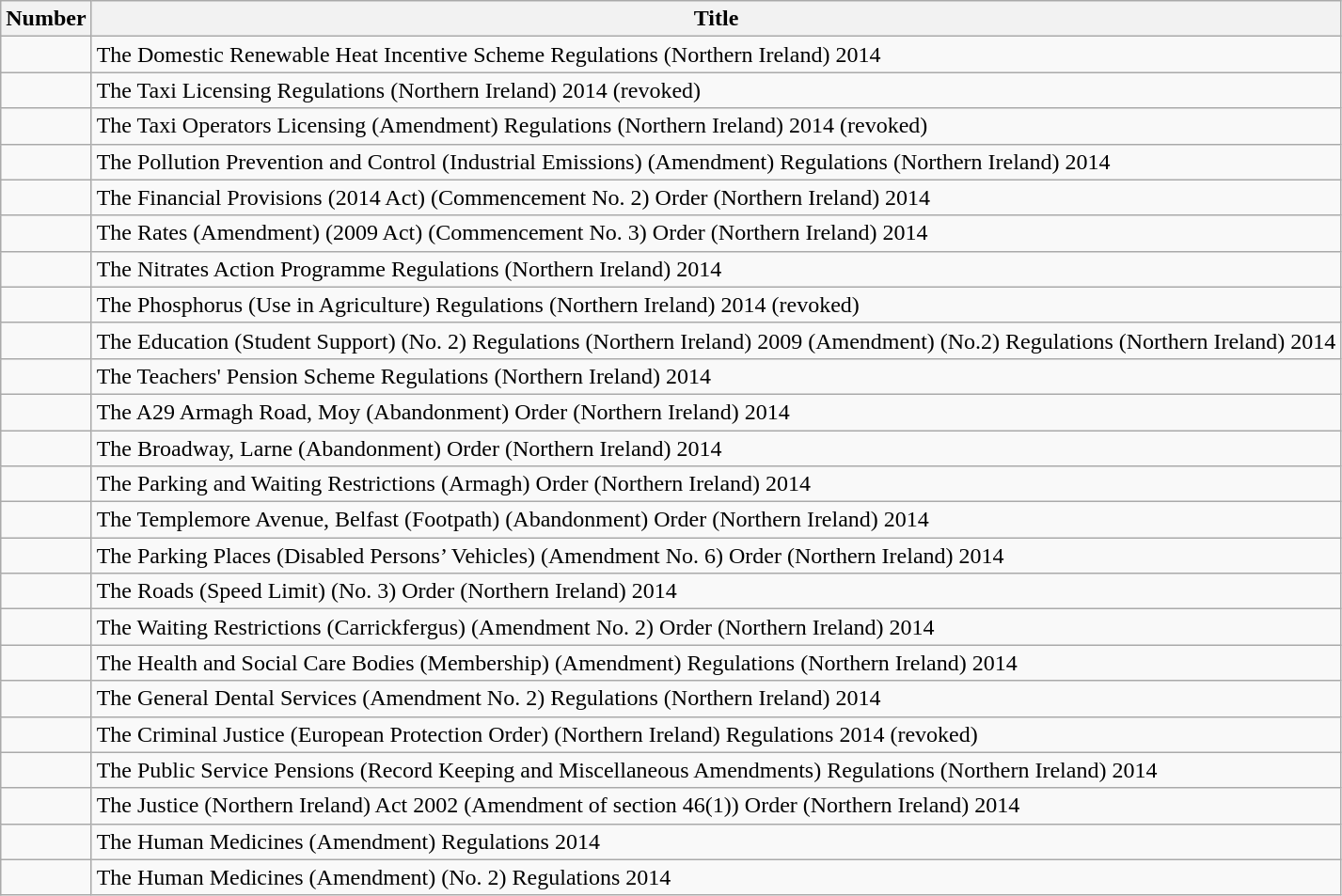<table class="wikitable collapsible">
<tr>
<th>Number</th>
<th>Title</th>
</tr>
<tr>
<td></td>
<td>The Domestic Renewable Heat Incentive Scheme Regulations (Northern Ireland) 2014</td>
</tr>
<tr>
<td></td>
<td>The Taxi Licensing Regulations (Northern Ireland) 2014 (revoked)</td>
</tr>
<tr>
<td></td>
<td>The Taxi Operators Licensing (Amendment) Regulations (Northern Ireland) 2014 (revoked)</td>
</tr>
<tr>
<td></td>
<td>The Pollution Prevention and Control (Industrial Emissions) (Amendment) Regulations (Northern Ireland) 2014</td>
</tr>
<tr>
<td></td>
<td>The Financial Provisions (2014 Act) (Commencement No. 2) Order (Northern Ireland) 2014</td>
</tr>
<tr>
<td></td>
<td>The Rates (Amendment) (2009 Act) (Commencement No. 3) Order (Northern Ireland) 2014</td>
</tr>
<tr>
<td></td>
<td>The Nitrates Action Programme Regulations (Northern Ireland) 2014</td>
</tr>
<tr>
<td></td>
<td>The Phosphorus (Use in Agriculture) Regulations (Northern Ireland) 2014 (revoked)</td>
</tr>
<tr>
<td></td>
<td>The Education (Student Support) (No. 2) Regulations (Northern Ireland) 2009 (Amendment) (No.2) Regulations (Northern Ireland) 2014</td>
</tr>
<tr>
<td></td>
<td>The Teachers' Pension Scheme Regulations (Northern Ireland) 2014</td>
</tr>
<tr>
<td></td>
<td>The A29 Armagh Road, Moy (Abandonment) Order (Northern Ireland) 2014</td>
</tr>
<tr>
<td></td>
<td>The Broadway, Larne (Abandonment) Order (Northern Ireland) 2014</td>
</tr>
<tr>
<td></td>
<td>The Parking and Waiting Restrictions (Armagh) Order (Northern Ireland) 2014</td>
</tr>
<tr>
<td></td>
<td>The Templemore Avenue, Belfast (Footpath) (Abandonment) Order (Northern Ireland) 2014</td>
</tr>
<tr>
<td></td>
<td>The Parking Places (Disabled Persons’ Vehicles) (Amendment No. 6) Order (Northern Ireland) 2014</td>
</tr>
<tr>
<td></td>
<td>The Roads (Speed Limit) (No. 3) Order (Northern Ireland) 2014</td>
</tr>
<tr>
<td></td>
<td>The Waiting Restrictions (Carrickfergus) (Amendment No. 2) Order (Northern Ireland) 2014</td>
</tr>
<tr>
<td></td>
<td>The Health and Social Care Bodies (Membership) (Amendment) Regulations (Northern Ireland) 2014</td>
</tr>
<tr>
<td></td>
<td>The General Dental Services (Amendment No. 2) Regulations (Northern Ireland) 2014</td>
</tr>
<tr>
<td></td>
<td>The Criminal Justice (European Protection Order) (Northern Ireland) Regulations 2014 (revoked)</td>
</tr>
<tr>
<td></td>
<td>The Public Service Pensions (Record Keeping and Miscellaneous Amendments) Regulations (Northern Ireland) 2014</td>
</tr>
<tr>
<td></td>
<td>The Justice (Northern Ireland) Act 2002 (Amendment of section 46(1)) Order (Northern Ireland) 2014</td>
</tr>
<tr>
<td></td>
<td>The Human Medicines (Amendment) Regulations 2014</td>
</tr>
<tr>
<td></td>
<td>The Human Medicines (Amendment) (No. 2) Regulations 2014</td>
</tr>
</table>
